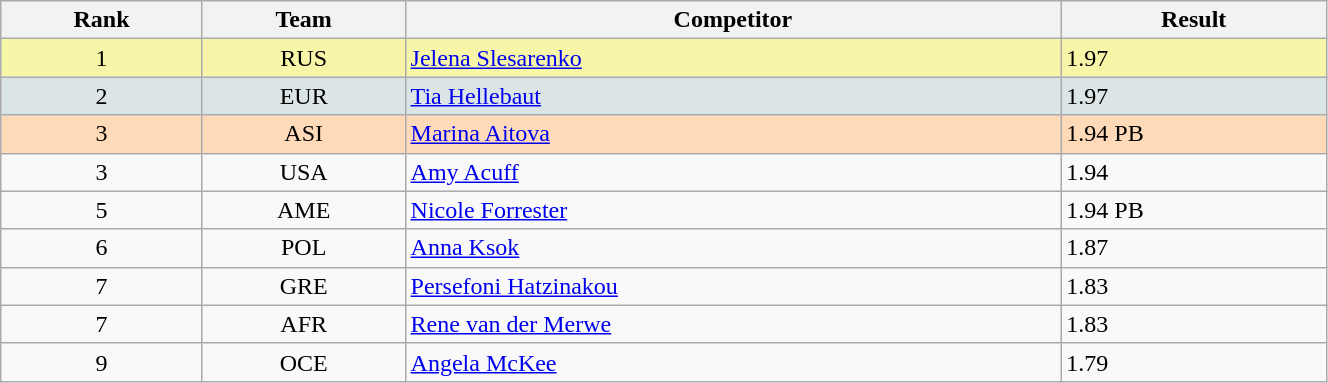<table class="wikitable" width=70% style=text-align:center>
<tr>
<th>Rank</th>
<th>Team</th>
<th>Competitor</th>
<th>Result</th>
</tr>
<tr bgcolor="#F7F6A8">
<td>1</td>
<td>RUS</td>
<td align="left"><a href='#'>Jelena Slesarenko</a></td>
<td align="left">1.97</td>
</tr>
<tr bgcolor="#DCE5E5">
<td>2</td>
<td>EUR</td>
<td align="left"><a href='#'>Tia Hellebaut</a></td>
<td align="left">1.97</td>
</tr>
<tr bgcolor="#FFDAB9">
<td>3</td>
<td>ASI</td>
<td align="left"><a href='#'>Marina Aitova</a></td>
<td align="left">1.94 PB</td>
</tr>
<tr>
<td>3</td>
<td>USA</td>
<td align="left"><a href='#'>Amy Acuff</a></td>
<td align="left">1.94</td>
</tr>
<tr>
<td>5</td>
<td>AME</td>
<td align="left"><a href='#'>Nicole Forrester</a></td>
<td align="left">1.94 PB</td>
</tr>
<tr>
<td>6</td>
<td>POL</td>
<td align="left"><a href='#'>Anna Ksok</a></td>
<td align="left">1.87</td>
</tr>
<tr>
<td>7</td>
<td>GRE</td>
<td align="left"><a href='#'>Persefoni Hatzinakou</a></td>
<td align="left">1.83</td>
</tr>
<tr>
<td>7</td>
<td>AFR</td>
<td align="left"><a href='#'>Rene van der Merwe</a></td>
<td align="left">1.83</td>
</tr>
<tr>
<td>9</td>
<td>OCE</td>
<td align="left"><a href='#'>Angela McKee</a></td>
<td align="left">1.79</td>
</tr>
</table>
